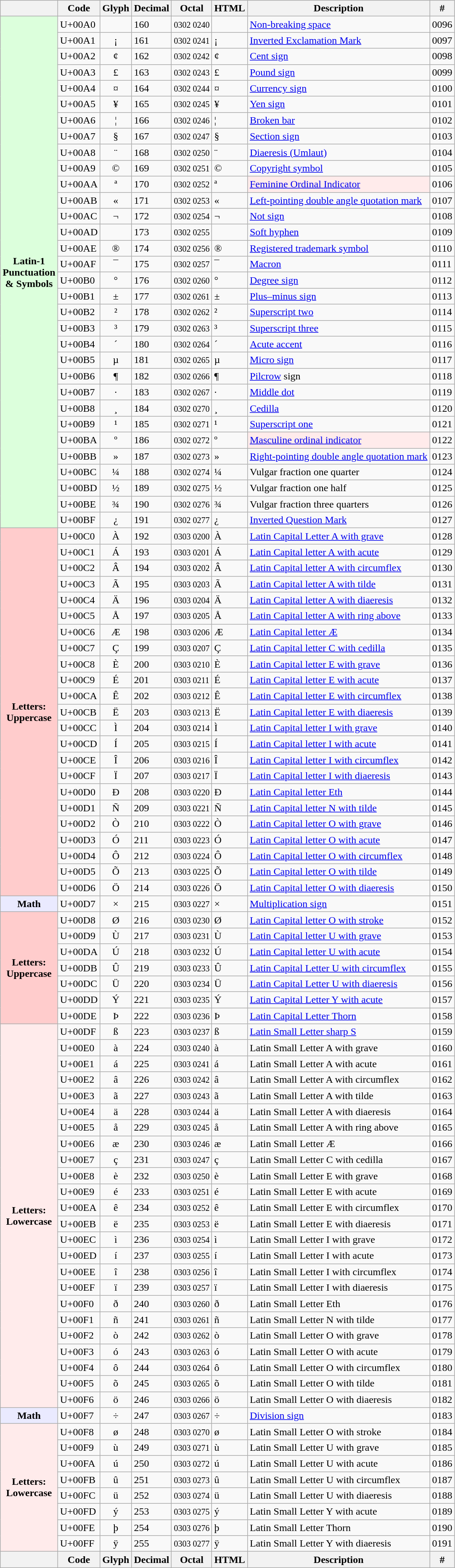<table class="wikitable sortable collapsible" id="Table_Latin-1_Supplement">
<tr>
<th></th>
<th>Code</th>
<th>Glyph</th>
<th>Decimal</th>
<th>Octal</th>
<th>HTML</th>
<th>Description</th>
<th>#</th>
</tr>
<tr>
<td align="center" rowspan=32 style="background: #dcffdc;"><strong>Latin-1<br>Punctuation<br>& Symbols</strong></td>
<td>U+00A0</td>
<td align="center"><code> </code></td>
<td>160</td>
<td><small>0302 0240</small></td>
<td>&nbsp;</td>
<td><a href='#'>Non-breaking space</a></td>
<td>0096</td>
</tr>
<tr>
<td>U+00A1</td>
<td align="center">¡</td>
<td>161</td>
<td><small>0302 0241</small></td>
<td>&iexcl;</td>
<td><a href='#'>Inverted Exclamation Mark</a></td>
<td>0097</td>
</tr>
<tr>
<td>U+00A2</td>
<td align="center">¢</td>
<td>162</td>
<td><small>0302 0242</small></td>
<td>&cent;</td>
<td><a href='#'>Cent sign</a></td>
<td>0098</td>
</tr>
<tr>
<td>U+00A3</td>
<td align="center">£</td>
<td>163</td>
<td><small>0302 0243</small></td>
<td>&pound;</td>
<td><a href='#'>Pound sign</a></td>
<td>0099</td>
</tr>
<tr>
<td>U+00A4</td>
<td align="center">¤</td>
<td>164</td>
<td><small>0302 0244</small></td>
<td>&curren;</td>
<td><a href='#'>Currency sign</a></td>
<td>0100</td>
</tr>
<tr>
<td>U+00A5</td>
<td align="center">¥</td>
<td>165</td>
<td><small>0302 0245</small></td>
<td>&yen;</td>
<td><a href='#'>Yen sign</a></td>
<td>0101</td>
</tr>
<tr>
<td>U+00A6</td>
<td align="center">¦</td>
<td>166</td>
<td><small>0302 0246</small></td>
<td>&brvbar;</td>
<td><a href='#'>Broken bar</a></td>
<td>0102</td>
</tr>
<tr>
<td>U+00A7</td>
<td align="center">§</td>
<td>167</td>
<td><small>0302 0247</small></td>
<td>&sect;</td>
<td><a href='#'>Section sign</a></td>
<td>0103</td>
</tr>
<tr>
<td>U+00A8</td>
<td align="center">¨</td>
<td>168</td>
<td><small>0302 0250</small></td>
<td>&uml;</td>
<td><a href='#'>Diaeresis (Umlaut)</a></td>
<td>0104</td>
</tr>
<tr>
<td>U+00A9</td>
<td align="center">©</td>
<td>169</td>
<td><small>0302 0251</small></td>
<td>&copy;</td>
<td><a href='#'>Copyright symbol</a></td>
<td>0105</td>
</tr>
<tr>
<td>U+00AA</td>
<td align="center">ª</td>
<td>170</td>
<td><small>0302 0252</small></td>
<td>&ordf;</td>
<td style="background: #ffebeb;"><a href='#'>Feminine Ordinal Indicator</a></td>
<td>0106</td>
</tr>
<tr>
<td>U+00AB</td>
<td align="center">«</td>
<td>171</td>
<td><small>0302 0253</small></td>
<td>&laquo;</td>
<td><a href='#'>Left-pointing double angle quotation mark</a></td>
<td>0107</td>
</tr>
<tr>
<td>U+00AC</td>
<td align="center">¬</td>
<td>172</td>
<td><small>0302 0254</small></td>
<td>&not;</td>
<td><a href='#'>Not sign</a></td>
<td>0108</td>
</tr>
<tr>
<td>U+00AD</td>
<td align="center"></td>
<td>173</td>
<td><small>0302 0255</small></td>
<td>&shy;</td>
<td><a href='#'>Soft hyphen</a></td>
<td>0109</td>
</tr>
<tr>
<td>U+00AE</td>
<td align="center">®</td>
<td>174</td>
<td><small>0302 0256</small></td>
<td>&reg;</td>
<td><a href='#'>Registered trademark symbol</a></td>
<td>0110</td>
</tr>
<tr>
<td>U+00AF</td>
<td align="center">¯</td>
<td>175</td>
<td><small>0302 0257</small></td>
<td>&macr;</td>
<td><a href='#'>Macron</a></td>
<td>0111</td>
</tr>
<tr>
<td>U+00B0</td>
<td align="center">°</td>
<td>176</td>
<td><small>0302 0260</small></td>
<td>&deg;</td>
<td><a href='#'>Degree sign</a></td>
<td>0112</td>
</tr>
<tr>
<td>U+00B1</td>
<td align="center">±</td>
<td>177</td>
<td><small>0302 0261</small></td>
<td>&plusmn;</td>
<td><a href='#'>Plus–minus sign</a></td>
<td>0113</td>
</tr>
<tr>
<td>U+00B2</td>
<td align="center">²</td>
<td>178</td>
<td><small>0302 0262</small></td>
<td>&sup2;</td>
<td><a href='#'>Superscript two</a></td>
<td>0114</td>
</tr>
<tr>
<td>U+00B3</td>
<td align="center">³</td>
<td>179</td>
<td><small>0302 0263</small></td>
<td>&sup3;</td>
<td><a href='#'>Superscript three</a></td>
<td>0115</td>
</tr>
<tr>
<td>U+00B4</td>
<td align="center">´</td>
<td>180</td>
<td><small>0302 0264</small></td>
<td>&acute;</td>
<td><a href='#'>Acute accent</a></td>
<td>0116</td>
</tr>
<tr>
<td>U+00B5</td>
<td align="center">µ</td>
<td>181</td>
<td><small>0302 0265</small></td>
<td>&micro;</td>
<td><a href='#'>Micro sign</a></td>
<td>0117</td>
</tr>
<tr>
<td>U+00B6</td>
<td align="center">¶</td>
<td>182</td>
<td><small>0302 0266</small></td>
<td>&para;</td>
<td><a href='#'>Pilcrow</a> sign</td>
<td>0118</td>
</tr>
<tr>
<td>U+00B7</td>
<td align="center">·</td>
<td>183</td>
<td><small>0302 0267</small></td>
<td>&middot;</td>
<td><a href='#'>Middle dot</a></td>
<td>0119</td>
</tr>
<tr>
<td>U+00B8</td>
<td align="center">¸</td>
<td>184</td>
<td><small>0302 0270</small></td>
<td>&cedil;</td>
<td><a href='#'>Cedilla</a></td>
<td>0120</td>
</tr>
<tr>
<td>U+00B9</td>
<td align="center">¹</td>
<td>185</td>
<td><small>0302 0271</small></td>
<td>&sup1;</td>
<td><a href='#'>Superscript one</a></td>
<td>0121</td>
</tr>
<tr>
<td>U+00BA</td>
<td align="center">º</td>
<td>186</td>
<td><small>0302 0272</small></td>
<td>&ordm;</td>
<td style="background: #ffebeb;"><a href='#'>Masculine ordinal indicator</a></td>
<td>0122</td>
</tr>
<tr>
<td>U+00BB</td>
<td align="center">»</td>
<td>187</td>
<td><small>0302 0273</small></td>
<td>&raquo;</td>
<td><a href='#'>Right-pointing double angle quotation mark</a></td>
<td>0123</td>
</tr>
<tr>
<td>U+00BC</td>
<td align="center">¼</td>
<td>188</td>
<td><small>0302 0274</small></td>
<td>&frac14;</td>
<td>Vulgar fraction one quarter</td>
<td>0124</td>
</tr>
<tr>
<td>U+00BD</td>
<td align="center">½</td>
<td>189</td>
<td><small>0302 0275</small></td>
<td>&frac12;</td>
<td>Vulgar fraction one half</td>
<td>0125</td>
</tr>
<tr>
<td>U+00BE</td>
<td align="center">¾</td>
<td>190</td>
<td><small>0302 0276</small></td>
<td>&frac34;</td>
<td>Vulgar fraction three quarters</td>
<td>0126</td>
</tr>
<tr>
<td>U+00BF</td>
<td align="center">¿</td>
<td>191</td>
<td><small>0302 0277</small></td>
<td>&iquest;</td>
<td><a href='#'>Inverted Question Mark</a></td>
<td>0127</td>
</tr>
<tr>
<td align="center" rowspan=23 style="background: #ffcccc;"><strong>Letters:</strong><br><strong>Uppercase</strong></td>
<td>U+00C0</td>
<td align="center">À</td>
<td>192</td>
<td><small>0303 0200</small></td>
<td>&Agrave;</td>
<td><a href='#'>Latin Capital Letter A with grave</a></td>
<td>0128</td>
</tr>
<tr>
<td>U+00C1</td>
<td align="center">Á</td>
<td>193</td>
<td><small>0303 0201</small></td>
<td>&Aacute;</td>
<td><a href='#'>Latin Capital letter A with acute</a></td>
<td>0129</td>
</tr>
<tr>
<td>U+00C2</td>
<td align="center">Â</td>
<td>194</td>
<td><small>0303 0202</small></td>
<td>&Acirc;</td>
<td><a href='#'>Latin Capital letter A with circumflex</a></td>
<td>0130</td>
</tr>
<tr>
<td>U+00C3</td>
<td align="center">Ã</td>
<td>195</td>
<td><small>0303 0203</small></td>
<td>&Atilde;</td>
<td><a href='#'>Latin Capital letter A with tilde</a></td>
<td>0131</td>
</tr>
<tr>
<td>U+00C4</td>
<td align="center">Ä</td>
<td>196</td>
<td><small>0303 0204</small></td>
<td>&Auml;</td>
<td><a href='#'>Latin Capital letter A with diaeresis</a></td>
<td>0132</td>
</tr>
<tr>
<td>U+00C5</td>
<td align="center">Å</td>
<td>197</td>
<td><small>0303 0205</small></td>
<td>&Aring;</td>
<td><a href='#'>Latin Capital letter A with ring above</a></td>
<td>0133</td>
</tr>
<tr>
<td>U+00C6</td>
<td align="center">Æ</td>
<td>198</td>
<td><small>0303 0206</small></td>
<td>&AElig;</td>
<td><a href='#'>Latin Capital letter Æ</a></td>
<td>0134</td>
</tr>
<tr>
<td>U+00C7</td>
<td align="center">Ç</td>
<td>199</td>
<td><small>0303 0207</small></td>
<td>&Ccedil;</td>
<td><a href='#'>Latin Capital letter C with cedilla</a></td>
<td>0135</td>
</tr>
<tr>
<td>U+00C8</td>
<td align="center">È</td>
<td>200</td>
<td><small>0303 0210</small></td>
<td>&Egrave;</td>
<td><a href='#'>Latin Capital letter E with grave</a></td>
<td>0136</td>
</tr>
<tr>
<td>U+00C9</td>
<td align="center">É</td>
<td>201</td>
<td><small>0303 0211</small></td>
<td>&Eacute;</td>
<td><a href='#'>Latin Capital letter E with acute</a></td>
<td>0137</td>
</tr>
<tr>
<td>U+00CA</td>
<td align="center">Ê</td>
<td>202</td>
<td><small>0303 0212</small></td>
<td>&Ecirc;</td>
<td><a href='#'>Latin Capital letter E with circumflex</a></td>
<td>0138</td>
</tr>
<tr>
<td>U+00CB</td>
<td align="center">Ë</td>
<td>203</td>
<td><small>0303 0213</small></td>
<td>&Euml;</td>
<td><a href='#'>Latin Capital letter E with diaeresis</a></td>
<td>0139</td>
</tr>
<tr>
<td>U+00CC</td>
<td align="center">Ì</td>
<td>204</td>
<td><small>0303 0214</small></td>
<td>&Igrave;</td>
<td><a href='#'>Latin Capital letter I with grave</a></td>
<td>0140</td>
</tr>
<tr>
<td>U+00CD</td>
<td align="center">Í</td>
<td>205</td>
<td><small>0303 0215</small></td>
<td>&Iacute;</td>
<td><a href='#'>Latin Capital letter I with acute</a></td>
<td>0141</td>
</tr>
<tr>
<td>U+00CE</td>
<td align="center">Î</td>
<td>206</td>
<td><small>0303 0216</small></td>
<td>&Icirc;</td>
<td><a href='#'>Latin Capital letter I with circumflex</a></td>
<td>0142</td>
</tr>
<tr>
<td>U+00CF</td>
<td align="center">Ï</td>
<td>207</td>
<td><small>0303 0217</small></td>
<td>&Iuml;</td>
<td><a href='#'>Latin Capital letter I with diaeresis</a></td>
<td>0143</td>
</tr>
<tr>
<td>U+00D0</td>
<td align="center">Ð</td>
<td>208</td>
<td><small>0303 0220</small></td>
<td>&ETH;</td>
<td><a href='#'>Latin Capital letter Eth</a></td>
<td>0144</td>
</tr>
<tr>
<td>U+00D1</td>
<td align="center">Ñ</td>
<td>209</td>
<td><small>0303 0221</small></td>
<td>&Ntilde;</td>
<td><a href='#'>Latin Capital letter N with tilde</a></td>
<td>0145</td>
</tr>
<tr>
<td>U+00D2</td>
<td align="center">Ò</td>
<td>210</td>
<td><small>0303 0222</small></td>
<td>&Ograve;</td>
<td><a href='#'>Latin Capital letter O with grave</a></td>
<td>0146</td>
</tr>
<tr>
<td>U+00D3</td>
<td align="center">Ó</td>
<td>211</td>
<td><small>0303 0223</small></td>
<td>&Oacute;</td>
<td><a href='#'>Latin Capital letter O with acute</a></td>
<td>0147</td>
</tr>
<tr>
<td>U+00D4</td>
<td align="center">Ô</td>
<td>212</td>
<td><small>0303 0224</small></td>
<td>&Ocirc;</td>
<td><a href='#'>Latin Capital letter O with circumflex</a></td>
<td>0148</td>
</tr>
<tr>
<td>U+00D5</td>
<td align="center">Õ</td>
<td>213</td>
<td><small>0303 0225</small></td>
<td>&Otilde;</td>
<td><a href='#'>Latin Capital letter O with tilde</a></td>
<td>0149</td>
</tr>
<tr>
<td>U+00D6</td>
<td align="center">Ö</td>
<td>214</td>
<td><small>0303 0226</small></td>
<td>&Ouml;</td>
<td><a href='#'>Latin Capital letter O with diaeresis</a></td>
<td>0150</td>
</tr>
<tr>
<td align="center" rowspan=1 style="background: #eaeaff;"><strong>Math</strong></td>
<td>U+00D7</td>
<td align="center">×</td>
<td>215</td>
<td><small>0303 0227</small></td>
<td>&times;</td>
<td><a href='#'>Multiplication sign</a></td>
<td>0151</td>
</tr>
<tr>
<td align="center" rowspan=7 style="background: #ffcccc;"><strong>Letters:</strong><br><strong>Uppercase</strong></td>
<td>U+00D8</td>
<td align="center">Ø</td>
<td>216</td>
<td><small>0303 0230</small></td>
<td>&Oslash;</td>
<td><a href='#'>Latin Capital letter O with stroke</a></td>
<td>0152</td>
</tr>
<tr>
<td>U+00D9</td>
<td align="center">Ù</td>
<td>217</td>
<td><small>0303 0231</small></td>
<td>&Ugrave;</td>
<td><a href='#'>Latin Capital letter U with grave</a></td>
<td>0153</td>
</tr>
<tr>
<td>U+00DA</td>
<td align="center">Ú</td>
<td>218</td>
<td><small>0303 0232</small></td>
<td>&Uacute;</td>
<td><a href='#'>Latin Capital letter U with acute</a></td>
<td>0154</td>
</tr>
<tr>
<td>U+00DB</td>
<td align="center">Û</td>
<td>219</td>
<td><small>0303 0233</small></td>
<td>&Ucirc;</td>
<td><a href='#'>Latin Capital Letter U with circumflex</a></td>
<td>0155</td>
</tr>
<tr>
<td>U+00DC</td>
<td align="center">Ü</td>
<td>220</td>
<td><small>0303 0234</small></td>
<td>&Uuml;</td>
<td><a href='#'>Latin Capital Letter U with diaeresis</a></td>
<td>0156</td>
</tr>
<tr>
<td>U+00DD</td>
<td align="center">Ý</td>
<td>221</td>
<td><small>0303 0235</small></td>
<td>&Yacute;</td>
<td><a href='#'>Latin Capital Letter Y with acute</a></td>
<td>0157</td>
</tr>
<tr>
<td>U+00DE</td>
<td align="center">Þ</td>
<td>222</td>
<td><small>0303 0236</small></td>
<td>&THORN;</td>
<td><a href='#'>Latin Capital Letter Thorn</a></td>
<td>0158</td>
</tr>
<tr>
<td align="center" rowspan=24 style="background: #ffebeb;"><strong>Letters:</strong><br><strong>Lowercase</strong></td>
<td>U+00DF</td>
<td align="center">ß</td>
<td>223</td>
<td><small>0303 0237</small></td>
<td>&szlig;</td>
<td><a href='#'>Latin Small Letter sharp S</a></td>
<td>0159</td>
</tr>
<tr>
<td>U+00E0</td>
<td align="center">à</td>
<td>224</td>
<td><small>0303 0240</small></td>
<td>&agrave;</td>
<td>Latin Small Letter A with grave</td>
<td>0160</td>
</tr>
<tr>
<td>U+00E1</td>
<td align="center">á</td>
<td>225</td>
<td><small>0303 0241</small></td>
<td>&aacute;</td>
<td>Latin Small Letter A with acute</td>
<td>0161</td>
</tr>
<tr>
<td>U+00E2</td>
<td align="center">â</td>
<td>226</td>
<td><small>0303 0242</small></td>
<td>&acirc;</td>
<td>Latin Small Letter A with circumflex</td>
<td>0162</td>
</tr>
<tr>
<td>U+00E3</td>
<td align="center">ã</td>
<td>227</td>
<td><small>0303 0243</small></td>
<td>&atilde;</td>
<td>Latin Small Letter A with tilde</td>
<td>0163</td>
</tr>
<tr>
<td>U+00E4</td>
<td align="center">ä</td>
<td>228</td>
<td><small>0303 0244</small></td>
<td>&auml;</td>
<td>Latin Small Letter A with diaeresis</td>
<td>0164</td>
</tr>
<tr>
<td>U+00E5</td>
<td align="center">å</td>
<td>229</td>
<td><small>0303 0245</small></td>
<td>&aring;</td>
<td>Latin Small Letter A with ring above</td>
<td>0165</td>
</tr>
<tr>
<td>U+00E6</td>
<td align="center">æ</td>
<td>230</td>
<td><small>0303 0246</small></td>
<td>&aelig;</td>
<td>Latin Small Letter Æ</td>
<td>0166</td>
</tr>
<tr>
<td>U+00E7</td>
<td align="center">ç</td>
<td>231</td>
<td><small>0303 0247</small></td>
<td>&ccedil;</td>
<td>Latin Small Letter C with cedilla</td>
<td>0167</td>
</tr>
<tr>
<td>U+00E8</td>
<td align="center">è</td>
<td>232</td>
<td><small>0303 0250</small></td>
<td>&egrave;</td>
<td>Latin Small Letter E with grave</td>
<td>0168</td>
</tr>
<tr>
<td>U+00E9</td>
<td align="center">é</td>
<td>233</td>
<td><small>0303 0251</small></td>
<td>&eacute;</td>
<td>Latin Small Letter E with acute</td>
<td>0169</td>
</tr>
<tr>
<td>U+00EA</td>
<td align="center">ê</td>
<td>234</td>
<td><small>0303 0252</small></td>
<td>&ecirc;</td>
<td>Latin Small Letter E with circumflex</td>
<td>0170</td>
</tr>
<tr>
<td>U+00EB</td>
<td align="center">ë</td>
<td>235</td>
<td><small>0303 0253</small></td>
<td>&euml;</td>
<td>Latin Small Letter E with diaeresis</td>
<td>0171</td>
</tr>
<tr>
<td>U+00EC</td>
<td align="center">ì</td>
<td>236</td>
<td><small>0303 0254</small></td>
<td>&igrave;</td>
<td>Latin Small Letter I with grave</td>
<td>0172</td>
</tr>
<tr>
<td>U+00ED</td>
<td align="center">í</td>
<td>237</td>
<td><small>0303 0255</small></td>
<td>&iacute;</td>
<td>Latin Small Letter I with acute</td>
<td>0173</td>
</tr>
<tr>
<td>U+00EE</td>
<td align="center">î</td>
<td>238</td>
<td><small>0303 0256</small></td>
<td>&icirc;</td>
<td>Latin Small Letter I with circumflex</td>
<td>0174</td>
</tr>
<tr>
<td>U+00EF</td>
<td align="center">ï</td>
<td>239</td>
<td><small>0303 0257</small></td>
<td>&iuml;</td>
<td>Latin Small Letter I with diaeresis</td>
<td>0175</td>
</tr>
<tr>
<td>U+00F0</td>
<td align="center">ð</td>
<td>240</td>
<td><small>0303 0260</small></td>
<td>&eth;</td>
<td>Latin Small Letter Eth</td>
<td>0176</td>
</tr>
<tr>
<td>U+00F1</td>
<td align="center">ñ</td>
<td>241</td>
<td><small>0303 0261</small></td>
<td>&ntilde;</td>
<td>Latin Small Letter N with tilde</td>
<td>0177</td>
</tr>
<tr>
<td>U+00F2</td>
<td align="center">ò</td>
<td>242</td>
<td><small>0303 0262</small></td>
<td>&ograve;</td>
<td>Latin Small Letter O with grave</td>
<td>0178</td>
</tr>
<tr>
<td>U+00F3</td>
<td align="center">ó</td>
<td>243</td>
<td><small>0303 0263</small></td>
<td>&oacute;</td>
<td>Latin Small Letter O with acute</td>
<td>0179</td>
</tr>
<tr>
<td>U+00F4</td>
<td align="center">ô</td>
<td>244</td>
<td><small>0303 0264</small></td>
<td>&ocirc;</td>
<td>Latin Small Letter O with circumflex</td>
<td>0180</td>
</tr>
<tr>
<td>U+00F5</td>
<td align="center">õ</td>
<td>245</td>
<td><small>0303 0265</small></td>
<td>&otilde;</td>
<td>Latin Small Letter O with tilde</td>
<td>0181</td>
</tr>
<tr>
<td>U+00F6</td>
<td align="center">ö</td>
<td>246</td>
<td><small>0303 0266</small></td>
<td>&ouml;</td>
<td>Latin Small Letter O with diaeresis</td>
<td>0182</td>
</tr>
<tr>
<td align="center" rowspan=1 style="background: #eaeaff;"><strong>Math</strong></td>
<td>U+00F7</td>
<td align="center">÷</td>
<td>247</td>
<td><small>0303 0267</small></td>
<td>&divide;</td>
<td><a href='#'>Division sign</a></td>
<td>0183</td>
</tr>
<tr>
<td align="center" rowspan=8 style="background: #ffebeb;"><strong>Letters:</strong><br><strong>Lowercase</strong></td>
<td>U+00F8</td>
<td align="center">ø</td>
<td>248</td>
<td><small>0303 0270</small></td>
<td>&oslash;</td>
<td>Latin Small Letter O with stroke</td>
<td>0184</td>
</tr>
<tr>
<td>U+00F9</td>
<td align="center">ù</td>
<td>249</td>
<td><small>0303 0271</small></td>
<td>&ugrave;</td>
<td>Latin Small Letter U with grave</td>
<td>0185</td>
</tr>
<tr>
<td>U+00FA</td>
<td align="center">ú</td>
<td>250</td>
<td><small>0303 0272</small></td>
<td>&uacute;</td>
<td>Latin Small Letter U with acute</td>
<td>0186</td>
</tr>
<tr>
<td>U+00FB</td>
<td align="center">û</td>
<td>251</td>
<td><small>0303 0273</small></td>
<td>&ucirc;</td>
<td>Latin Small Letter U with circumflex</td>
<td>0187</td>
</tr>
<tr>
<td>U+00FC</td>
<td align="center">ü</td>
<td>252</td>
<td><small>0303 0274</small></td>
<td>&uuml;</td>
<td>Latin Small Letter U with diaeresis</td>
<td>0188</td>
</tr>
<tr>
<td>U+00FD</td>
<td align="center">ý</td>
<td>253</td>
<td><small>0303 0275</small></td>
<td>&yacute;</td>
<td>Latin Small Letter Y with acute</td>
<td>0189</td>
</tr>
<tr>
<td>U+00FE</td>
<td align="center">þ</td>
<td>254</td>
<td><small>0303 0276</small></td>
<td>&thorn;</td>
<td>Latin Small Letter Thorn</td>
<td>0190</td>
</tr>
<tr>
<td>U+00FF</td>
<td align="center">ÿ</td>
<td>255</td>
<td><small>0303 0277</small></td>
<td>&yuml;</td>
<td>Latin Small Letter Y with diaeresis</td>
<td>0191</td>
</tr>
<tr class="nosort">
<th></th>
<th>Code</th>
<th>Glyph</th>
<th>Decimal</th>
<th>Octal</th>
<th>HTML</th>
<th>Description</th>
<th>#</th>
</tr>
</table>
